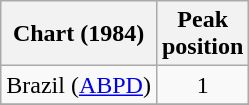<table class="wikitable sortable">
<tr>
<th>Chart (1984)</th>
<th>Peak<br>position</th>
</tr>
<tr>
<td>Brazil (<a href='#'>ABPD</a>)</td>
<td align="center">1</td>
</tr>
<tr>
</tr>
</table>
